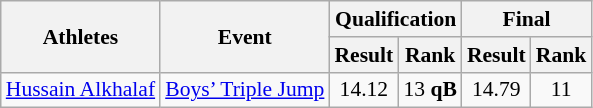<table class="wikitable" border="1" style="font-size:90%">
<tr>
<th rowspan=2>Athletes</th>
<th rowspan=2>Event</th>
<th colspan=2>Qualification</th>
<th colspan=2>Final</th>
</tr>
<tr>
<th>Result</th>
<th>Rank</th>
<th>Result</th>
<th>Rank</th>
</tr>
<tr>
<td><a href='#'>Hussain Alkhalaf</a></td>
<td><a href='#'>Boys’ Triple Jump</a></td>
<td align=center>14.12</td>
<td align=center>13 <strong>qB</strong></td>
<td align=center>14.79</td>
<td align=center>11</td>
</tr>
</table>
